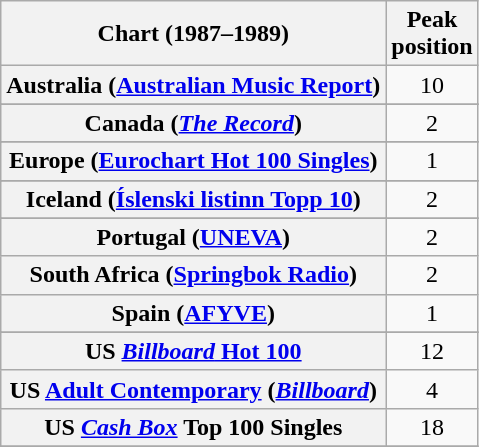<table class="wikitable sortable plainrowheaders" style="text-align:center">
<tr>
<th scope="col">Chart (1987–1989)</th>
<th scope="col">Peak<br>position</th>
</tr>
<tr>
<th scope="row">Australia (<a href='#'>Australian Music Report</a>)</th>
<td>10</td>
</tr>
<tr>
</tr>
<tr>
</tr>
<tr>
<th scope="row">Canada (<em><a href='#'>The Record</a></em>)</th>
<td>2</td>
</tr>
<tr>
</tr>
<tr>
</tr>
<tr>
<th scope="row">Europe (<a href='#'>Eurochart Hot 100 Singles</a>)</th>
<td>1</td>
</tr>
<tr>
</tr>
<tr>
<th scope="row">Iceland (<a href='#'>Íslenski listinn Topp 10</a>)</th>
<td>2</td>
</tr>
<tr>
</tr>
<tr>
</tr>
<tr>
</tr>
<tr>
</tr>
<tr>
<th scope="row">Portugal (<a href='#'>UNEVA</a>)</th>
<td align="center">2</td>
</tr>
<tr>
<th scope="row">South Africa (<a href='#'>Springbok Radio</a>)</th>
<td>2</td>
</tr>
<tr>
<th scope="row">Spain (<a href='#'>AFYVE</a>)</th>
<td>1</td>
</tr>
<tr>
</tr>
<tr>
</tr>
<tr>
</tr>
<tr>
<th scope="row">US <a href='#'><em>Billboard</em> Hot 100</a></th>
<td>12</td>
</tr>
<tr>
<th scope="row">US <a href='#'>Adult Contemporary</a> (<em><a href='#'>Billboard</a></em>)</th>
<td>4</td>
</tr>
<tr>
<th scope="row">US <em><a href='#'>Cash Box</a></em> Top 100 Singles</th>
<td>18</td>
</tr>
<tr>
</tr>
</table>
